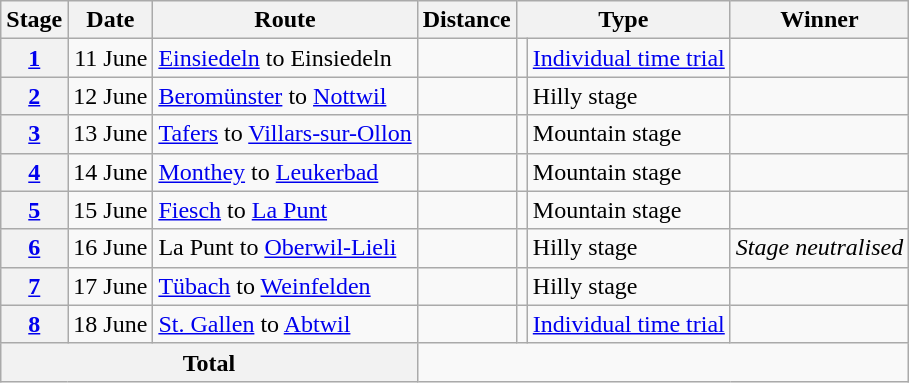<table class="wikitable">
<tr>
<th scope="col">Stage</th>
<th scope="col">Date</th>
<th scope="col">Route</th>
<th scope="col">Distance</th>
<th scope="col" colspan="2">Type</th>
<th scope="col">Winner</th>
</tr>
<tr>
<th scope="col"><a href='#'>1</a></th>
<td style="text-align:right;">11 June</td>
<td><a href='#'>Einsiedeln</a> to Einsiedeln</td>
<td align="center"></td>
<td></td>
<td><a href='#'>Individual time trial</a></td>
<td></td>
</tr>
<tr>
<th scope="col"><a href='#'>2</a></th>
<td style="text-align:right;">12 June</td>
<td><a href='#'>Beromünster</a> to <a href='#'>Nottwil</a></td>
<td align="center"></td>
<td></td>
<td>Hilly stage</td>
<td></td>
</tr>
<tr>
<th scope="col"><a href='#'>3</a></th>
<td style="text-align:right;">13 June</td>
<td><a href='#'>Tafers</a> to <a href='#'>Villars-sur-Ollon</a></td>
<td align="center"></td>
<td></td>
<td>Mountain stage</td>
<td></td>
</tr>
<tr>
<th scope="col"><a href='#'>4</a></th>
<td style="text-align:right;">14 June</td>
<td><a href='#'>Monthey</a> to <a href='#'>Leukerbad</a></td>
<td align="center"></td>
<td></td>
<td>Mountain stage</td>
<td></td>
</tr>
<tr>
<th scope="col"><a href='#'>5</a></th>
<td style="text-align:right;">15 June</td>
<td><a href='#'>Fiesch</a> to <a href='#'>La Punt</a></td>
<td align="center"></td>
<td></td>
<td>Mountain stage</td>
<td></td>
</tr>
<tr>
<th scope="col"><a href='#'>6</a></th>
<td style="text-align:right;">16 June</td>
<td>La Punt to <a href='#'>Oberwil-Lieli</a></td>
<td align="center"></td>
<td></td>
<td>Hilly stage</td>
<td><em>Stage neutralised</em></td>
</tr>
<tr>
<th scope="col"><a href='#'>7</a></th>
<td style="text-align:right;">17 June</td>
<td><a href='#'>Tübach</a> to <a href='#'>Weinfelden</a></td>
<td align="center"></td>
<td></td>
<td>Hilly stage</td>
<td></td>
</tr>
<tr>
<th scope="col"><a href='#'>8</a></th>
<td style="text-align:right;">18 June</td>
<td><a href='#'>St. Gallen</a> to <a href='#'>Abtwil</a></td>
<td align="center"></td>
<td></td>
<td><a href='#'>Individual time trial</a></td>
<td></td>
</tr>
<tr>
<th colspan="3">Total</th>
<td colspan="5" align="center"></td>
</tr>
</table>
